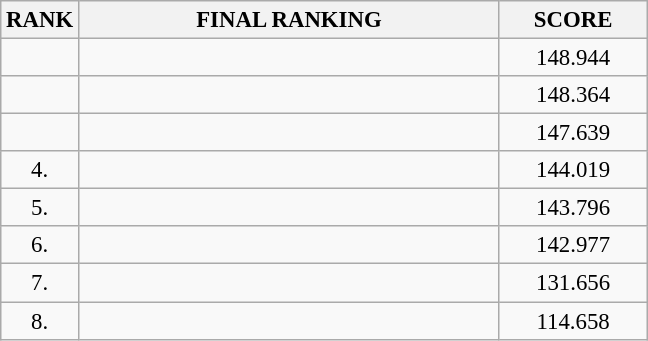<table class="wikitable" style="font-size:95%;">
<tr>
<th>RANK</th>
<th align="left" style="width: 18em">FINAL RANKING</th>
<th align="center" style="width: 6em">SCORE</th>
</tr>
<tr>
<td align="center"></td>
<td></td>
<td align="center">148.944</td>
</tr>
<tr>
<td align="center"></td>
<td></td>
<td align="center">148.364</td>
</tr>
<tr>
<td align="center"></td>
<td></td>
<td align="center">147.639</td>
</tr>
<tr>
<td align="center">4.</td>
<td></td>
<td align="center">144.019</td>
</tr>
<tr>
<td align="center">5.</td>
<td></td>
<td align="center">143.796</td>
</tr>
<tr>
<td align="center">6.</td>
<td></td>
<td align="center">142.977</td>
</tr>
<tr>
<td align="center">7.</td>
<td></td>
<td align="center">131.656</td>
</tr>
<tr>
<td align="center">8.</td>
<td></td>
<td align="center">114.658</td>
</tr>
</table>
